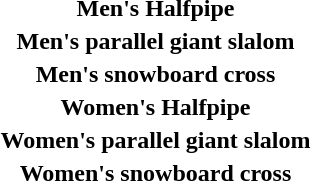<table>
<tr>
<th scope="row">Men's Halfpipe<br></th>
<td></td>
<td></td>
<td></td>
</tr>
<tr>
<th scope="row">Men's parallel giant slalom<br></th>
<td></td>
<td></td>
<td></td>
</tr>
<tr>
<th scope="row">Men's snowboard cross<br></th>
<td></td>
<td></td>
<td></td>
</tr>
<tr>
<th scope="row">Women's Halfpipe<br></th>
<td></td>
<td></td>
<td></td>
</tr>
<tr>
<th scope="row">Women's parallel giant slalom<br></th>
<td></td>
<td></td>
<td></td>
</tr>
<tr>
<th scope="row">Women's snowboard cross<br></th>
<td></td>
<td></td>
<td></td>
</tr>
</table>
